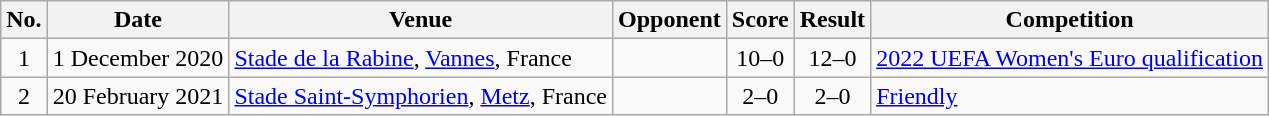<table class="wikitable plainrowheaders">
<tr>
<th scope="col">No.</th>
<th scope="col">Date</th>
<th scope="col">Venue</th>
<th scope="col">Opponent</th>
<th scope="col">Score</th>
<th scope="col">Result</th>
<th scope="col">Competition</th>
</tr>
<tr>
<td align="center">1</td>
<td>1 December 2020</td>
<td><a href='#'>Stade de la Rabine</a>, <a href='#'>Vannes</a>, France</td>
<td></td>
<td align="center">10–0</td>
<td align="center">12–0</td>
<td><a href='#'>2022 UEFA Women's Euro qualification</a></td>
</tr>
<tr>
<td align="center">2</td>
<td>20 February 2021</td>
<td><a href='#'>Stade Saint-Symphorien</a>, <a href='#'>Metz</a>, France</td>
<td></td>
<td align="center">2–0</td>
<td align="center">2–0</td>
<td><a href='#'>Friendly</a></td>
</tr>
</table>
